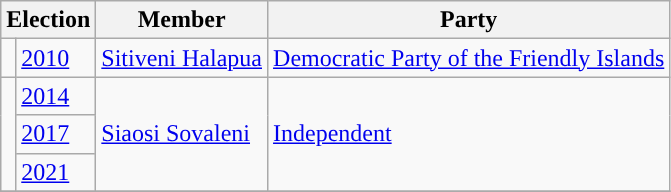<table class="wikitable">
<tr>
<th colspan="2">Election</th>
<th>Member</th>
<th>Party</th>
</tr>
<tr>
<td style="background-color: "></td>
<td><a href='#'>2010</a></td>
<td><a href='#'>Sitiveni Halapua</a></td>
<td><a href='#'>Democratic Party of the Friendly Islands</a></td>
</tr>
<tr>
<td rowspan="3" style="background-color: "></td>
<td><a href='#'>2014</a></td>
<td rowspan="3"><a href='#'>Siaosi Sovaleni</a></td>
<td rowspan="3"><a href='#'>Independent</a></td>
</tr>
<tr>
<td><a href='#'>2017</a></td>
</tr>
<tr>
<td><a href='#'>2021</a></td>
</tr>
<tr>
</tr>
</table>
